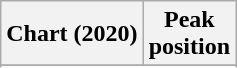<table class="wikitable sortable plainrowheaders" style="text-align:center">
<tr>
<th scope="col">Chart (2020)</th>
<th scope="col">Peak<br>position</th>
</tr>
<tr>
</tr>
<tr>
</tr>
<tr>
</tr>
</table>
